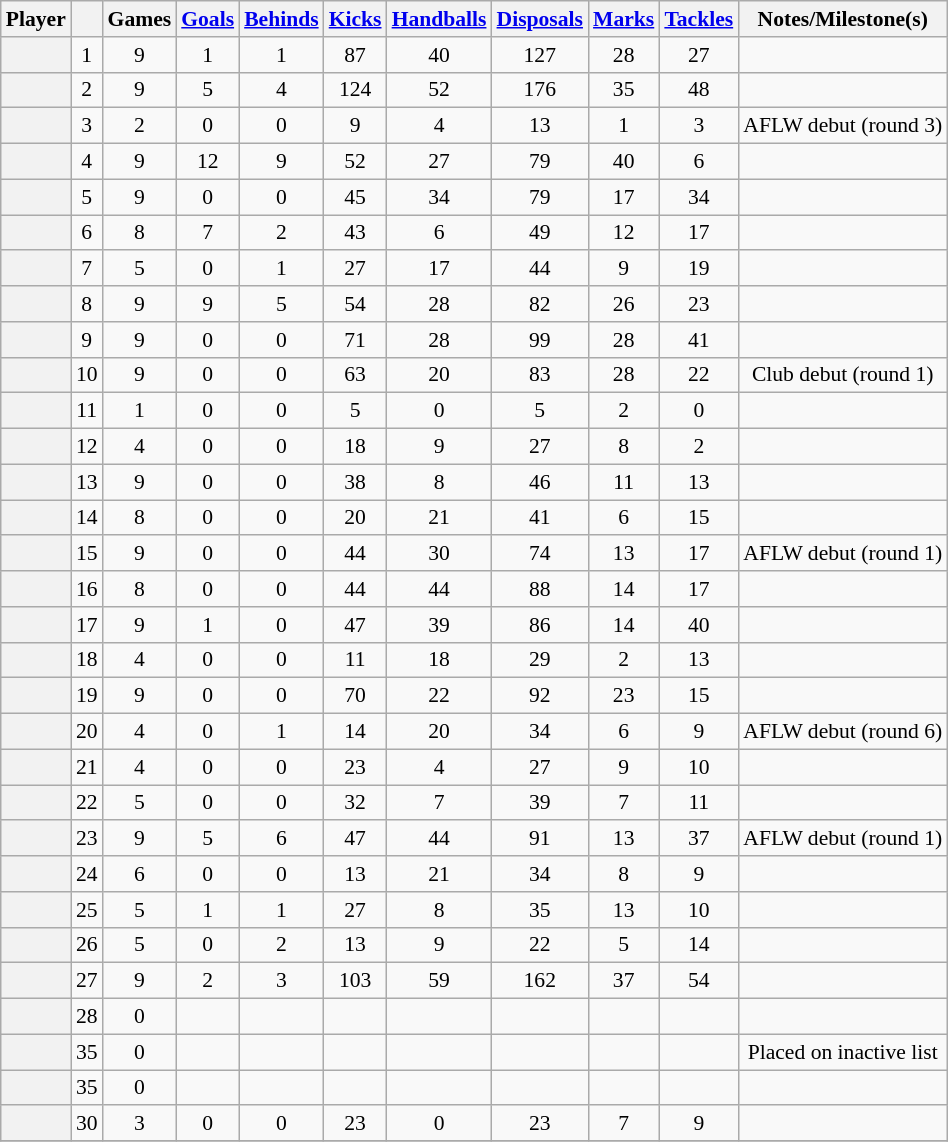<table class="wikitable plainrowheaders sortable" style="text-align:center; font-size:90%">
<tr>
<th scope="col">Player</th>
<th scope="col"></th>
<th scope="col" width:3em>Games</th>
<th scope="col" width:3em><a href='#'>Goals</a></th>
<th scope="col" width:3em><a href='#'>Behinds</a></th>
<th scope="col" width:3em><a href='#'>Kicks</a></th>
<th scope="col" width:3em><a href='#'>Handballs</a></th>
<th scope="col" width:3em><a href='#'>Disposals</a></th>
<th scope="col" width:3em><a href='#'>Marks</a></th>
<th scope="col" width:3em><a href='#'>Tackles</a></th>
<th scope="col" class="unsortable">Notes/Milestone(s)</th>
</tr>
<tr>
<th scope="row"></th>
<td>1</td>
<td>9</td>
<td>1</td>
<td>1</td>
<td>87</td>
<td>40</td>
<td>127</td>
<td>28</td>
<td>27</td>
<td></td>
</tr>
<tr>
<th scope="row"></th>
<td>2</td>
<td>9</td>
<td>5</td>
<td>4</td>
<td>124</td>
<td>52</td>
<td>176</td>
<td>35</td>
<td>48</td>
<td></td>
</tr>
<tr>
<th scope="row"></th>
<td>3</td>
<td>2</td>
<td>0</td>
<td>0</td>
<td>9</td>
<td>4</td>
<td>13</td>
<td>1</td>
<td>3</td>
<td>AFLW debut (round 3)</td>
</tr>
<tr>
<th scope="row"></th>
<td>4</td>
<td>9</td>
<td>12</td>
<td>9</td>
<td>52</td>
<td>27</td>
<td>79</td>
<td>40</td>
<td>6</td>
<td></td>
</tr>
<tr>
<th scope="row"></th>
<td>5</td>
<td>9</td>
<td>0</td>
<td>0</td>
<td>45</td>
<td>34</td>
<td>79</td>
<td>17</td>
<td>34</td>
<td></td>
</tr>
<tr>
<th scope="row"></th>
<td>6</td>
<td>8</td>
<td>7</td>
<td>2</td>
<td>43</td>
<td>6</td>
<td>49</td>
<td>12</td>
<td>17</td>
<td></td>
</tr>
<tr>
<th scope="row"></th>
<td>7</td>
<td>5</td>
<td>0</td>
<td>1</td>
<td>27</td>
<td>17</td>
<td>44</td>
<td>9</td>
<td>19</td>
<td></td>
</tr>
<tr>
<th scope="row"></th>
<td>8</td>
<td>9</td>
<td>9</td>
<td>5</td>
<td>54</td>
<td>28</td>
<td>82</td>
<td>26</td>
<td>23</td>
<td></td>
</tr>
<tr>
<th scope="row"></th>
<td>9</td>
<td>9</td>
<td>0</td>
<td>0</td>
<td>71</td>
<td>28</td>
<td>99</td>
<td>28</td>
<td>41</td>
<td></td>
</tr>
<tr>
<th scope="row"></th>
<td>10</td>
<td>9</td>
<td>0</td>
<td>0</td>
<td>63</td>
<td>20</td>
<td>83</td>
<td>28</td>
<td>22</td>
<td>Club debut (round 1)</td>
</tr>
<tr>
<th scope="row"></th>
<td>11</td>
<td>1</td>
<td>0</td>
<td>0</td>
<td>5</td>
<td>0</td>
<td>5</td>
<td>2</td>
<td>0</td>
<td></td>
</tr>
<tr>
<th scope="row"></th>
<td>12</td>
<td>4</td>
<td>0</td>
<td>0</td>
<td>18</td>
<td>9</td>
<td>27</td>
<td>8</td>
<td>2</td>
<td></td>
</tr>
<tr>
<th scope="row"></th>
<td>13</td>
<td>9</td>
<td>0</td>
<td>0</td>
<td>38</td>
<td>8</td>
<td>46</td>
<td>11</td>
<td>13</td>
<td></td>
</tr>
<tr>
<th scope="row"></th>
<td>14</td>
<td>8</td>
<td>0</td>
<td>0</td>
<td>20</td>
<td>21</td>
<td>41</td>
<td>6</td>
<td>15</td>
<td></td>
</tr>
<tr>
<th scope="row"></th>
<td>15</td>
<td>9</td>
<td>0</td>
<td>0</td>
<td>44</td>
<td>30</td>
<td>74</td>
<td>13</td>
<td>17</td>
<td>AFLW debut (round 1)</td>
</tr>
<tr>
<th scope="row"></th>
<td>16</td>
<td>8</td>
<td>0</td>
<td>0</td>
<td>44</td>
<td>44</td>
<td>88</td>
<td>14</td>
<td>17</td>
<td></td>
</tr>
<tr>
<th scope="row"></th>
<td>17</td>
<td>9</td>
<td>1</td>
<td>0</td>
<td>47</td>
<td>39</td>
<td>86</td>
<td>14</td>
<td>40</td>
<td></td>
</tr>
<tr>
<th scope="row"></th>
<td>18</td>
<td>4</td>
<td>0</td>
<td>0</td>
<td>11</td>
<td>18</td>
<td>29</td>
<td>2</td>
<td>13</td>
<td></td>
</tr>
<tr>
<th scope="row"></th>
<td>19</td>
<td>9</td>
<td>0</td>
<td>0</td>
<td>70</td>
<td>22</td>
<td>92</td>
<td>23</td>
<td>15</td>
<td></td>
</tr>
<tr>
<th scope="row"></th>
<td>20</td>
<td>4</td>
<td>0</td>
<td>1</td>
<td>14</td>
<td>20</td>
<td>34</td>
<td>6</td>
<td>9</td>
<td>AFLW debut (round 6)</td>
</tr>
<tr>
<th scope="row"></th>
<td>21</td>
<td>4</td>
<td>0</td>
<td>0</td>
<td>23</td>
<td>4</td>
<td>27</td>
<td>9</td>
<td>10</td>
<td></td>
</tr>
<tr>
<th scope="row"></th>
<td>22</td>
<td>5</td>
<td>0</td>
<td>0</td>
<td>32</td>
<td>7</td>
<td>39</td>
<td>7</td>
<td>11</td>
<td></td>
</tr>
<tr>
<th scope="row"></th>
<td>23</td>
<td>9</td>
<td>5</td>
<td>6</td>
<td>47</td>
<td>44</td>
<td>91</td>
<td>13</td>
<td>37</td>
<td>AFLW debut (round 1)</td>
</tr>
<tr>
<th scope="row"></th>
<td>24</td>
<td>6</td>
<td>0</td>
<td>0</td>
<td>13</td>
<td>21</td>
<td>34</td>
<td>8</td>
<td>9</td>
<td></td>
</tr>
<tr>
<th scope="row"></th>
<td>25</td>
<td>5</td>
<td>1</td>
<td>1</td>
<td>27</td>
<td>8</td>
<td>35</td>
<td>13</td>
<td>10</td>
<td></td>
</tr>
<tr>
<th scope="row"></th>
<td>26</td>
<td>5</td>
<td>0</td>
<td>2</td>
<td>13</td>
<td>9</td>
<td>22</td>
<td>5</td>
<td>14</td>
<td></td>
</tr>
<tr>
<th scope="row"></th>
<td>27</td>
<td>9</td>
<td>2</td>
<td>3</td>
<td>103</td>
<td>59</td>
<td>162</td>
<td>37</td>
<td>54</td>
<td></td>
</tr>
<tr>
<th scope="row"></th>
<td>28</td>
<td>0</td>
<td></td>
<td></td>
<td></td>
<td></td>
<td></td>
<td></td>
<td></td>
<td></td>
</tr>
<tr>
<th scope="row"></th>
<td>35</td>
<td>0</td>
<td></td>
<td></td>
<td></td>
<td></td>
<td></td>
<td></td>
<td></td>
<td>Placed on inactive list</td>
</tr>
<tr>
<th scope="row"></th>
<td>35</td>
<td>0</td>
<td></td>
<td></td>
<td></td>
<td></td>
<td></td>
<td></td>
<td></td>
<td></td>
</tr>
<tr>
<th scope="row"></th>
<td>30</td>
<td>3</td>
<td>0</td>
<td>0</td>
<td>23</td>
<td>0</td>
<td>23</td>
<td>7</td>
<td>9</td>
<td></td>
</tr>
<tr>
</tr>
</table>
